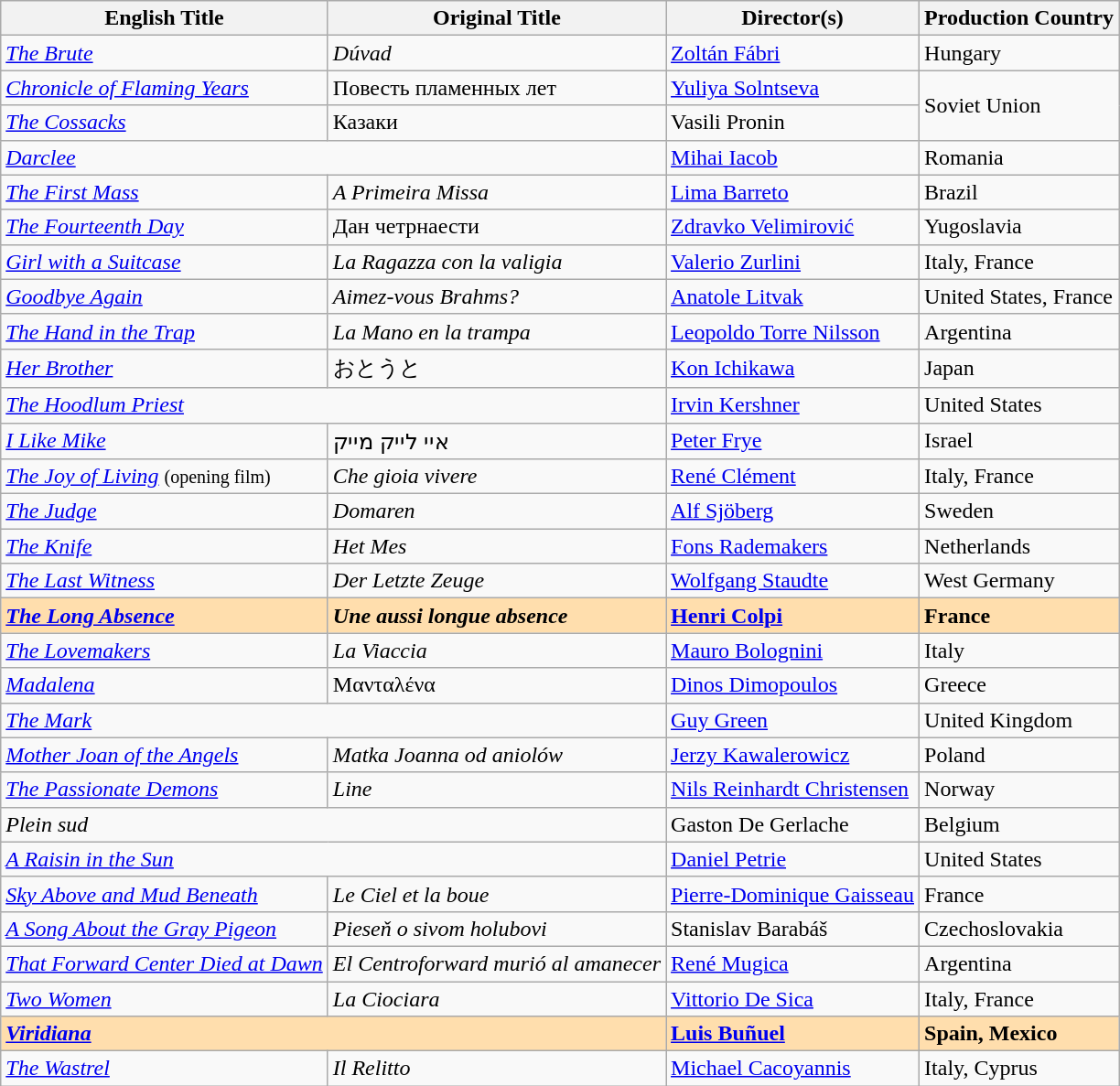<table class="wikitable">
<tr>
<th>English Title</th>
<th>Original Title</th>
<th>Director(s)</th>
<th>Production Country</th>
</tr>
<tr>
<td><em><a href='#'>The Brute</a></em></td>
<td><em>Dúvad</em></td>
<td><a href='#'>Zoltán Fábri</a></td>
<td>Hungary</td>
</tr>
<tr>
<td><em><a href='#'>Chronicle of Flaming Years</a></em></td>
<td>Повесть пламенных лет</td>
<td><a href='#'>Yuliya Solntseva</a></td>
<td rowspan="2">Soviet Union</td>
</tr>
<tr>
<td><em><a href='#'>The Cossacks</a></em></td>
<td>Казаки</td>
<td>Vasili Pronin</td>
</tr>
<tr>
<td colspan="2"><em><a href='#'>Darclee</a></em></td>
<td><a href='#'>Mihai Iacob</a></td>
<td>Romania</td>
</tr>
<tr>
<td><em><a href='#'>The First Mass</a></em></td>
<td><em>A Primeira Missa</em></td>
<td><a href='#'>Lima Barreto</a></td>
<td>Brazil</td>
</tr>
<tr>
<td><em><a href='#'>The Fourteenth Day</a></em></td>
<td>Дан четрнаести</td>
<td><a href='#'>Zdravko Velimirović</a></td>
<td>Yugoslavia</td>
</tr>
<tr>
<td><em><a href='#'>Girl with a Suitcase</a></em></td>
<td><em>La Ragazza con la valigia</em></td>
<td><a href='#'>Valerio Zurlini</a></td>
<td>Italy, France</td>
</tr>
<tr>
<td><em><a href='#'>Goodbye Again</a></em></td>
<td><em>Aimez-vous Brahms?</em></td>
<td><a href='#'>Anatole Litvak</a></td>
<td>United States, France</td>
</tr>
<tr>
<td><em><a href='#'>The Hand in the Trap</a></em></td>
<td><em>La Mano en la trampa</em></td>
<td><a href='#'>Leopoldo Torre Nilsson</a></td>
<td>Argentina</td>
</tr>
<tr>
<td><em><a href='#'>Her Brother</a></em></td>
<td>おとうと</td>
<td><a href='#'>Kon Ichikawa</a></td>
<td>Japan</td>
</tr>
<tr>
<td colspan="2"><em><a href='#'>The Hoodlum Priest</a></em></td>
<td><a href='#'>Irvin Kershner</a></td>
<td>United States</td>
</tr>
<tr>
<td><em><a href='#'>I Like Mike</a></em></td>
<td>איי לייק מייק</td>
<td><a href='#'>Peter Frye</a></td>
<td>Israel</td>
</tr>
<tr>
<td><em><a href='#'>The Joy of Living</a></em> <small>(opening film)</small></td>
<td><em>Che gioia vivere</em></td>
<td><a href='#'>René Clément</a></td>
<td>Italy, France</td>
</tr>
<tr>
<td><em><a href='#'>The Judge</a></em></td>
<td><em>Domaren</em></td>
<td><a href='#'>Alf Sjöberg</a></td>
<td>Sweden</td>
</tr>
<tr>
<td><em><a href='#'>The Knife</a></em></td>
<td><em>Het Mes</em></td>
<td><a href='#'>Fons Rademakers</a></td>
<td>Netherlands</td>
</tr>
<tr>
<td><em><a href='#'>The Last Witness</a></em></td>
<td><em>Der Letzte Zeuge</em></td>
<td><a href='#'>Wolfgang Staudte</a></td>
<td>West Germany</td>
</tr>
<tr style="background:#FFDEAD;">
<td><strong><em><a href='#'>The Long Absence</a></em></strong></td>
<td><strong><em>Une aussi longue absence</em></strong></td>
<td><strong><a href='#'>Henri Colpi</a></strong></td>
<td><strong>France</strong></td>
</tr>
<tr>
<td><em><a href='#'>The Lovemakers</a></em></td>
<td><em>La Viaccia</em></td>
<td><a href='#'>Mauro Bolognini</a></td>
<td>Italy</td>
</tr>
<tr>
<td><em><a href='#'>Madalena</a></em></td>
<td>Μανταλένα</td>
<td><a href='#'>Dinos Dimopoulos</a></td>
<td>Greece</td>
</tr>
<tr>
<td colspan="2"><em><a href='#'>The Mark</a></em></td>
<td><a href='#'>Guy Green</a></td>
<td>United Kingdom</td>
</tr>
<tr>
<td><em><a href='#'>Mother Joan of the Angels</a></em></td>
<td><em>Matka Joanna od aniolów</em></td>
<td><a href='#'>Jerzy Kawalerowicz</a></td>
<td>Poland</td>
</tr>
<tr>
<td><em><a href='#'>The Passionate Demons</a></em></td>
<td><em>Line</em></td>
<td><a href='#'>Nils Reinhardt Christensen</a></td>
<td>Norway</td>
</tr>
<tr>
<td colspan="2"><em>Plein sud</em></td>
<td>Gaston De Gerlache</td>
<td>Belgium</td>
</tr>
<tr>
<td colspan="2"><em><a href='#'>A Raisin in the Sun</a></em></td>
<td><a href='#'>Daniel Petrie</a></td>
<td>United States</td>
</tr>
<tr>
<td><em><a href='#'>Sky Above and Mud Beneath</a></em></td>
<td><em>Le Ciel et la boue</em></td>
<td><a href='#'>Pierre-Dominique Gaisseau</a></td>
<td>France</td>
</tr>
<tr>
<td><em><a href='#'>A Song About the Gray Pigeon</a></em></td>
<td><em>Pieseň o sivom holubovi</em></td>
<td>Stanislav Barabáš</td>
<td>Czechoslovakia</td>
</tr>
<tr>
<td><em><a href='#'>That Forward Center Died at Dawn</a></em></td>
<td><em>El Centroforward murió al amanecer</em></td>
<td><a href='#'>René Mugica</a></td>
<td>Argentina</td>
</tr>
<tr>
<td><em><a href='#'>Two Women</a></em></td>
<td><em>La Ciociara</em></td>
<td><a href='#'>Vittorio De Sica</a></td>
<td>Italy, France</td>
</tr>
<tr style="background:#FFDEAD;">
<td colspan="2"><strong><em><a href='#'>Viridiana</a></em></strong></td>
<td><strong><a href='#'>Luis Buñuel</a></strong></td>
<td><strong>Spain, Mexico</strong></td>
</tr>
<tr>
<td><em><a href='#'>The Wastrel</a></em></td>
<td><em>Il Relitto</em></td>
<td><a href='#'>Michael Cacoyannis</a></td>
<td>Italy, Cyprus</td>
</tr>
</table>
